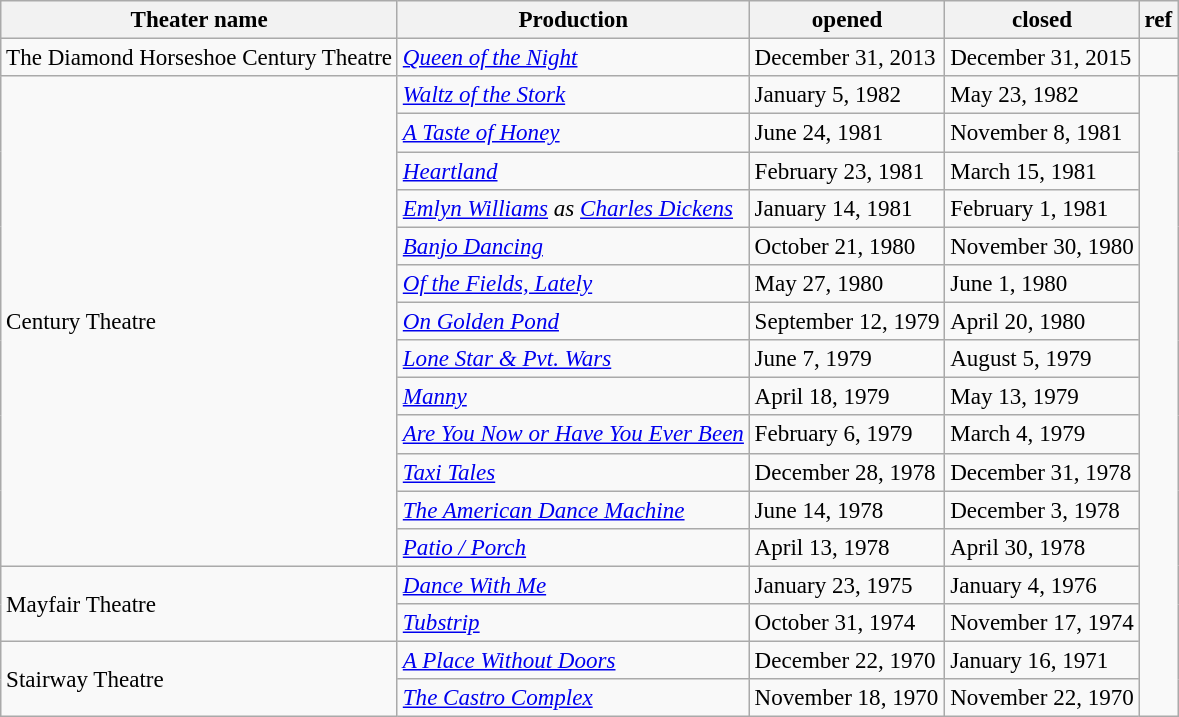<table class="wikitable sortable" style="font-size:96%;">
<tr>
<th>Theater name</th>
<th>Production</th>
<th>opened</th>
<th>closed</th>
<th>ref</th>
</tr>
<tr>
<td>The Diamond Horseshoe Century Theatre</td>
<td><em><a href='#'>Queen of the Night</a></em></td>
<td>December 31, 2013</td>
<td>December 31, 2015</td>
<td></td>
</tr>
<tr>
<td rowspan=13>Century Theatre</td>
<td><em><a href='#'>Waltz of the Stork</a></em></td>
<td>January 5, 1982</td>
<td>May 23, 1982</td>
<td rowspan=17></td>
</tr>
<tr>
<td><em><a href='#'>A Taste of Honey</a></em></td>
<td>June 24, 1981</td>
<td>November 8, 1981</td>
</tr>
<tr>
<td><em><a href='#'>Heartland</a></em></td>
<td>February 23, 1981</td>
<td>March 15, 1981</td>
</tr>
<tr>
<td><em><a href='#'>Emlyn Williams</a> as <a href='#'>Charles Dickens</a></em></td>
<td>January 14, 1981</td>
<td>February 1, 1981</td>
</tr>
<tr>
<td><em><a href='#'>Banjo Dancing</a></em></td>
<td>October 21, 1980</td>
<td>November 30, 1980</td>
</tr>
<tr>
<td><em><a href='#'>Of the Fields, Lately</a></em></td>
<td>May 27, 1980</td>
<td>June 1, 1980</td>
</tr>
<tr>
<td><em><a href='#'>On Golden Pond</a></em></td>
<td>September 12, 1979</td>
<td>April 20, 1980</td>
</tr>
<tr>
<td><em><a href='#'>Lone Star & Pvt. Wars</a></em></td>
<td>June 7, 1979</td>
<td>August 5, 1979</td>
</tr>
<tr>
<td><em><a href='#'>Manny</a></em></td>
<td>April 18, 1979</td>
<td>May 13, 1979</td>
</tr>
<tr>
<td><em><a href='#'>Are You Now or Have You Ever Been</a></em></td>
<td>February 6, 1979</td>
<td>March 4, 1979</td>
</tr>
<tr>
<td><em><a href='#'>Taxi Tales</a></em></td>
<td>December 28, 1978</td>
<td>December 31, 1978</td>
</tr>
<tr>
<td><em><a href='#'>The American Dance Machine</a></em></td>
<td>June 14, 1978</td>
<td>December 3, 1978</td>
</tr>
<tr>
<td><em><a href='#'>Patio / Porch</a></em></td>
<td>April 13, 1978</td>
<td>April 30, 1978</td>
</tr>
<tr>
<td rowspan=2>Mayfair Theatre</td>
<td><em><a href='#'>Dance With Me</a></em></td>
<td>January 23, 1975</td>
<td>January 4, 1976</td>
</tr>
<tr>
<td><em><a href='#'>Tubstrip</a></em></td>
<td>October 31, 1974</td>
<td>November 17, 1974</td>
</tr>
<tr>
<td rowspan=2>Stairway Theatre</td>
<td><em><a href='#'>A Place Without Doors</a></em></td>
<td>December 22, 1970</td>
<td>January 16, 1971</td>
</tr>
<tr>
<td><em><a href='#'>The Castro Complex</a></em></td>
<td>November 18, 1970</td>
<td>November 22, 1970</td>
</tr>
</table>
